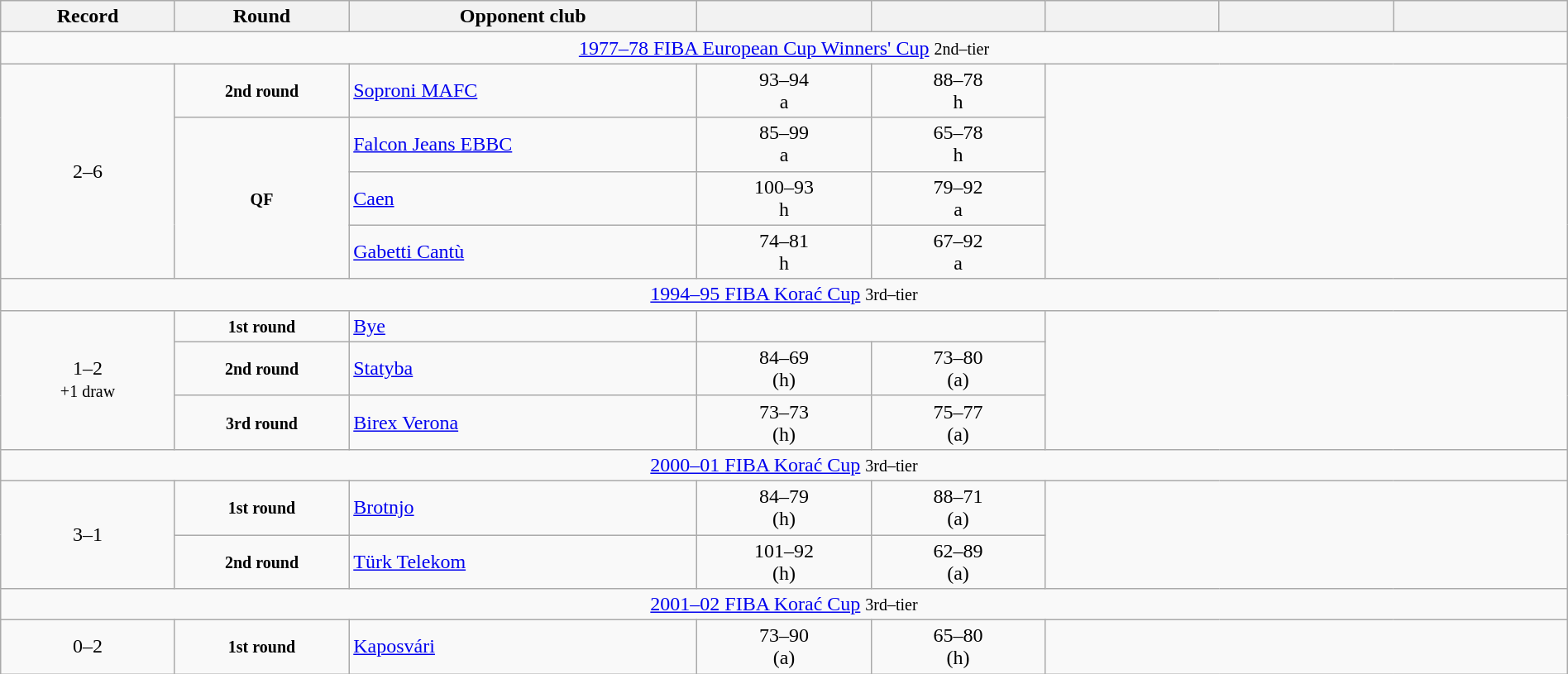<table class="wikitable" width=100% style="text-align: center;">
<tr>
<th width=10%>Record</th>
<th width=10%>Round</th>
<th width=20%>Opponent club</th>
<th width=10%></th>
<th width=10%></th>
<th width=10%></th>
<th width=10%></th>
<th width=10%></th>
</tr>
<tr>
<td colspan=8><a href='#'>1977–78 FIBA European Cup Winners' Cup</a> <small>2nd–tier</small> </td>
</tr>
<tr>
<td rowspan=4>2–6</td>
<td><small><strong>2nd round</strong></small></td>
<td align=left> <a href='#'>Soproni MAFC</a></td>
<td>93–94 <br>a</td>
<td>88–78 <br>h</td>
</tr>
<tr>
<td rowspan=3><small><strong>QF</strong></small></td>
<td align=left> <a href='#'>Falcon Jeans EBBC</a></td>
<td>85–99 <br>a</td>
<td>65–78 <br>h</td>
</tr>
<tr>
<td align=left> <a href='#'>Caen</a></td>
<td>100–93 <br>h</td>
<td>79–92 <br>a</td>
</tr>
<tr>
<td align=left> <a href='#'>Gabetti Cantù</a></td>
<td>74–81 <br>h</td>
<td>67–92 <br>a</td>
</tr>
<tr>
<td colspan=8><a href='#'>1994–95 FIBA Korać Cup</a> <small>3rd–tier</small> </td>
</tr>
<tr>
<td rowspan=3>1–2<br><small>+1 draw</small></td>
<td><small><strong>1st round</strong></small></td>
<td align=left><a href='#'>Bye</a></td>
<td colspan=2></td>
</tr>
<tr>
<td><small><strong>2nd round</strong></small></td>
<td align=left> <a href='#'>Statyba</a></td>
<td>84–69 <br>(h)</td>
<td>73–80 <br>(a)</td>
</tr>
<tr>
<td><small><strong>3rd round</strong></small></td>
<td align=left> <a href='#'>Birex Verona</a></td>
<td>73–73 <br>(h)</td>
<td>75–77 <br>(a)</td>
</tr>
<tr>
<td colspan=8><a href='#'>2000–01 FIBA Korać Cup</a> <small>3rd–tier</small> </td>
</tr>
<tr>
<td rowspan=2>3–1</td>
<td><small><strong>1st round</strong></small></td>
<td align=left> <a href='#'>Brotnjo</a></td>
<td>84–79 <br>(h)</td>
<td>88–71 <br>(a)</td>
</tr>
<tr>
<td><small><strong>2nd round</strong></small></td>
<td align=left> <a href='#'>Türk Telekom</a></td>
<td>101–92 <br>(h)</td>
<td>62–89 <br>(a)</td>
</tr>
<tr>
<td colspan=8><a href='#'>2001–02 FIBA Korać Cup</a> <small>3rd–tier</small> </td>
</tr>
<tr>
<td>0–2</td>
<td><small><strong>1st round</strong></small></td>
<td align=left> <a href='#'>Kaposvári</a></td>
<td>73–90 <br>(a)</td>
<td>65–80 <br>(h)</td>
</tr>
</table>
